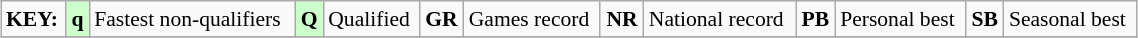<table class="wikitable" style="margin:0.5em auto; font-size:90%;position:relative;" width=60%>
<tr>
<td><strong>KEY:</strong></td>
<td bgcolor=ccffcc align=center><strong>q</strong></td>
<td>Fastest non-qualifiers</td>
<td bgcolor=ccffcc align=center><strong>Q</strong></td>
<td>Qualified</td>
<td align=center><strong>GR</strong></td>
<td>Games record</td>
<td align=center><strong>NR</strong></td>
<td>National record</td>
<td align=center><strong>PB</strong></td>
<td>Personal best</td>
<td align=center><strong>SB</strong></td>
<td>Seasonal best</td>
</tr>
<tr>
</tr>
</table>
